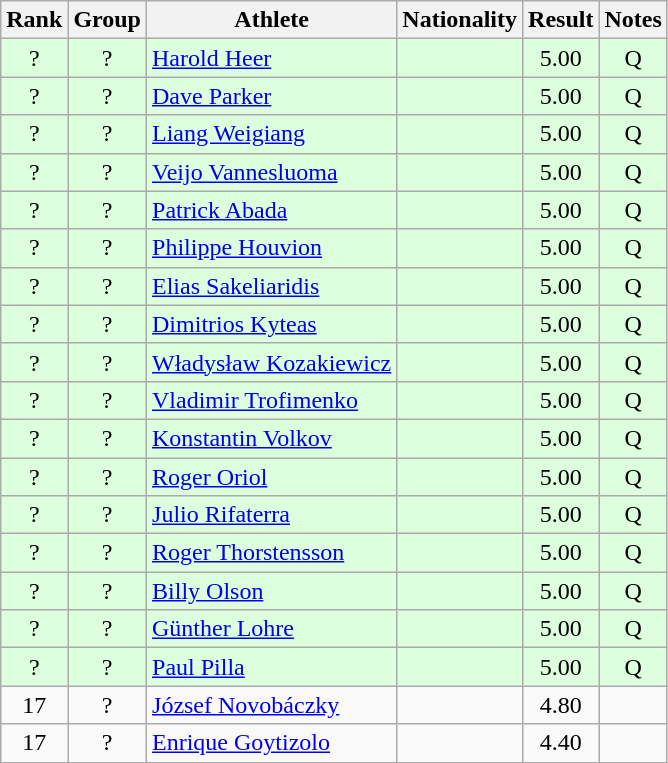<table class="wikitable sortable" style="text-align:center">
<tr>
<th>Rank</th>
<th>Group</th>
<th>Athlete</th>
<th>Nationality</th>
<th>Result</th>
<th>Notes</th>
</tr>
<tr bgcolor=ddffdd>
<td>?</td>
<td>?</td>
<td align=left><a href='#'>Harold Heer</a></td>
<td align=left></td>
<td>5.00</td>
<td>Q</td>
</tr>
<tr bgcolor=ddffdd>
<td>?</td>
<td>?</td>
<td align=left><a href='#'>Dave Parker</a></td>
<td align=left></td>
<td>5.00</td>
<td>Q</td>
</tr>
<tr bgcolor=ddffdd>
<td>?</td>
<td>?</td>
<td align=left><a href='#'>Liang Weigiang</a></td>
<td align=left></td>
<td>5.00</td>
<td>Q</td>
</tr>
<tr bgcolor=ddffdd>
<td>?</td>
<td>?</td>
<td align=left><a href='#'>Veijo Vannesluoma</a></td>
<td align=left></td>
<td>5.00</td>
<td>Q</td>
</tr>
<tr bgcolor=ddffdd>
<td>?</td>
<td>?</td>
<td align=left><a href='#'>Patrick Abada</a></td>
<td align=left></td>
<td>5.00</td>
<td>Q</td>
</tr>
<tr bgcolor=ddffdd>
<td>?</td>
<td>?</td>
<td align=left><a href='#'>Philippe Houvion</a></td>
<td align=left></td>
<td>5.00</td>
<td>Q</td>
</tr>
<tr bgcolor=ddffdd>
<td>?</td>
<td>?</td>
<td align=left><a href='#'>Elias Sakeliaridis</a></td>
<td align=left></td>
<td>5.00</td>
<td>Q</td>
</tr>
<tr bgcolor=ddffdd>
<td>?</td>
<td>?</td>
<td align=left><a href='#'>Dimitrios Kyteas</a></td>
<td align=left></td>
<td>5.00</td>
<td>Q</td>
</tr>
<tr bgcolor=ddffdd>
<td>?</td>
<td>?</td>
<td align=left><a href='#'>Władysław Kozakiewicz</a></td>
<td align=left></td>
<td>5.00</td>
<td>Q</td>
</tr>
<tr bgcolor=ddffdd>
<td>?</td>
<td>?</td>
<td align=left><a href='#'>Vladimir Trofimenko</a></td>
<td align=left></td>
<td>5.00</td>
<td>Q</td>
</tr>
<tr bgcolor=ddffdd>
<td>?</td>
<td>?</td>
<td align=left><a href='#'>Konstantin Volkov</a></td>
<td align=left></td>
<td>5.00</td>
<td>Q</td>
</tr>
<tr bgcolor=ddffdd>
<td>?</td>
<td>?</td>
<td align=left><a href='#'>Roger Oriol</a></td>
<td align=left></td>
<td>5.00</td>
<td>Q</td>
</tr>
<tr bgcolor=ddffdd>
<td>?</td>
<td>?</td>
<td align=left><a href='#'>Julio Rifaterra</a></td>
<td align=left></td>
<td>5.00</td>
<td>Q</td>
</tr>
<tr bgcolor=ddffdd>
<td>?</td>
<td>?</td>
<td align=left><a href='#'>Roger Thorstensson</a></td>
<td align=left></td>
<td>5.00</td>
<td>Q</td>
</tr>
<tr bgcolor=ddffdd>
<td>?</td>
<td>?</td>
<td align=left><a href='#'>Billy Olson</a></td>
<td align=left></td>
<td>5.00</td>
<td>Q</td>
</tr>
<tr bgcolor=ddffdd>
<td>?</td>
<td>?</td>
<td align=left><a href='#'>Günther Lohre</a></td>
<td align=left></td>
<td>5.00</td>
<td>Q</td>
</tr>
<tr bgcolor=ddffdd>
<td>?</td>
<td>?</td>
<td align=left><a href='#'>Paul Pilla</a></td>
<td align=left></td>
<td>5.00</td>
<td>Q</td>
</tr>
<tr>
<td>17</td>
<td>?</td>
<td align=left><a href='#'>József Novobáczky</a></td>
<td align=left></td>
<td>4.80</td>
<td></td>
</tr>
<tr>
<td>17</td>
<td>?</td>
<td align=left><a href='#'>Enrique Goytizolo</a></td>
<td align=left></td>
<td>4.40</td>
<td></td>
</tr>
</table>
